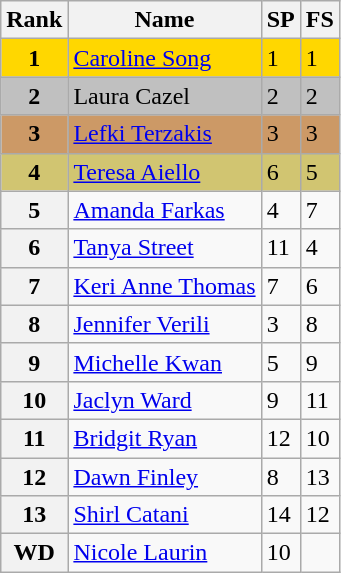<table class="wikitable">
<tr>
<th>Rank</th>
<th>Name</th>
<th>SP</th>
<th>FS</th>
</tr>
<tr bgcolor="gold">
<td align="center"><strong>1</strong></td>
<td><a href='#'>Caroline Song</a></td>
<td>1</td>
<td>1</td>
</tr>
<tr bgcolor="silver">
<td align="center"><strong>2</strong></td>
<td>Laura Cazel</td>
<td>2</td>
<td>2</td>
</tr>
<tr bgcolor="cc9966">
<td align="center"><strong>3</strong></td>
<td><a href='#'>Lefki Terzakis</a></td>
<td>3</td>
<td>3</td>
</tr>
<tr bgcolor="#d1c571">
<td align="center"><strong>4</strong></td>
<td><a href='#'>Teresa Aiello</a></td>
<td>6</td>
<td>5</td>
</tr>
<tr>
<th>5</th>
<td><a href='#'>Amanda Farkas</a></td>
<td>4</td>
<td>7</td>
</tr>
<tr>
<th>6</th>
<td><a href='#'>Tanya Street</a></td>
<td>11</td>
<td>4</td>
</tr>
<tr>
<th>7</th>
<td><a href='#'>Keri Anne Thomas</a></td>
<td>7</td>
<td>6</td>
</tr>
<tr>
<th>8</th>
<td><a href='#'>Jennifer Verili</a></td>
<td>3</td>
<td>8</td>
</tr>
<tr>
<th>9</th>
<td><a href='#'>Michelle Kwan</a></td>
<td>5</td>
<td>9</td>
</tr>
<tr>
<th>10</th>
<td><a href='#'>Jaclyn Ward</a></td>
<td>9</td>
<td>11</td>
</tr>
<tr>
<th>11</th>
<td><a href='#'>Bridgit Ryan</a></td>
<td>12</td>
<td>10</td>
</tr>
<tr>
<th>12</th>
<td><a href='#'>Dawn Finley</a></td>
<td>8</td>
<td>13</td>
</tr>
<tr>
<th>13</th>
<td><a href='#'>Shirl Catani</a></td>
<td>14</td>
<td>12</td>
</tr>
<tr>
<th>WD</th>
<td><a href='#'>Nicole Laurin</a></td>
<td>10</td>
<td></td>
</tr>
</table>
